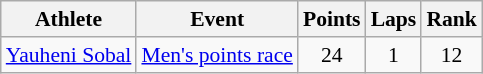<table class=wikitable style="font-size:90%">
<tr>
<th>Athlete</th>
<th>Event</th>
<th>Points</th>
<th>Laps</th>
<th>Rank</th>
</tr>
<tr align=center>
<td align=left><a href='#'>Yauheni Sobal</a></td>
<td align=left><a href='#'>Men's points race</a></td>
<td>24</td>
<td>1</td>
<td>12</td>
</tr>
</table>
